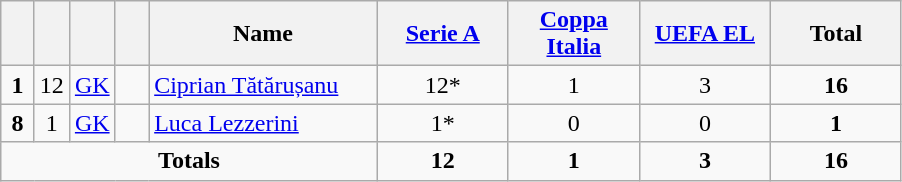<table class="wikitable" style="text-align:center">
<tr>
<th width=15></th>
<th width=15></th>
<th width=15></th>
<th width=15></th>
<th width=145>Name</th>
<th width=80><a href='#'>Serie A</a></th>
<th width=80><a href='#'>Coppa Italia</a></th>
<th width=80><a href='#'>UEFA EL</a></th>
<th width=80>Total</th>
</tr>
<tr>
<td><strong>1</strong></td>
<td>12</td>
<td><a href='#'>GK</a></td>
<td></td>
<td align=left><a href='#'>Ciprian Tătărușanu</a></td>
<td>12*</td>
<td>1</td>
<td>3</td>
<td><strong>16</strong></td>
</tr>
<tr>
<td><strong>8</strong></td>
<td>1</td>
<td><a href='#'>GK</a></td>
<td></td>
<td align=left><a href='#'>Luca Lezzerini</a></td>
<td>1*</td>
<td>0</td>
<td>0</td>
<td><strong>1</strong></td>
</tr>
<tr>
<td colspan=5><strong>Totals</strong></td>
<td><strong>12</strong></td>
<td><strong>1</strong></td>
<td><strong>3</strong></td>
<td><strong>16</strong></td>
</tr>
</table>
